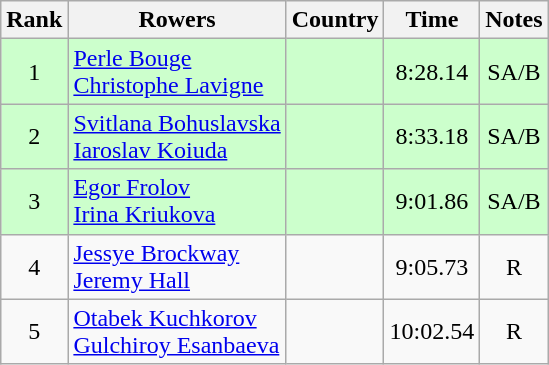<table class="wikitable" style="text-align:center">
<tr>
<th>Rank</th>
<th>Rowers</th>
<th>Country</th>
<th>Time</th>
<th>Notes</th>
</tr>
<tr bgcolor=ccffcc>
<td>1</td>
<td align="left"><a href='#'>Perle Bouge</a><br><a href='#'>Christophe Lavigne</a></td>
<td align="left"></td>
<td>8:28.14</td>
<td>SA/B</td>
</tr>
<tr bgcolor=ccffcc>
<td>2</td>
<td align="left"><a href='#'>Svitlana Bohuslavska</a><br><a href='#'>Iaroslav Koiuda</a></td>
<td align="left"></td>
<td>8:33.18</td>
<td>SA/B</td>
</tr>
<tr bgcolor=ccffcc>
<td>3</td>
<td align="left"><a href='#'>Egor Frolov</a><br><a href='#'>Irina Kriukova</a></td>
<td align="left"></td>
<td>9:01.86</td>
<td>SA/B</td>
</tr>
<tr>
<td>4</td>
<td align="left"><a href='#'>Jessye Brockway</a><br><a href='#'>Jeremy Hall</a></td>
<td align="left"></td>
<td>9:05.73</td>
<td>R</td>
</tr>
<tr>
<td>5</td>
<td align="left"><a href='#'>Otabek Kuchkorov</a><br><a href='#'>Gulchiroy Esanbaeva</a></td>
<td align="left"></td>
<td>10:02.54</td>
<td>R</td>
</tr>
</table>
